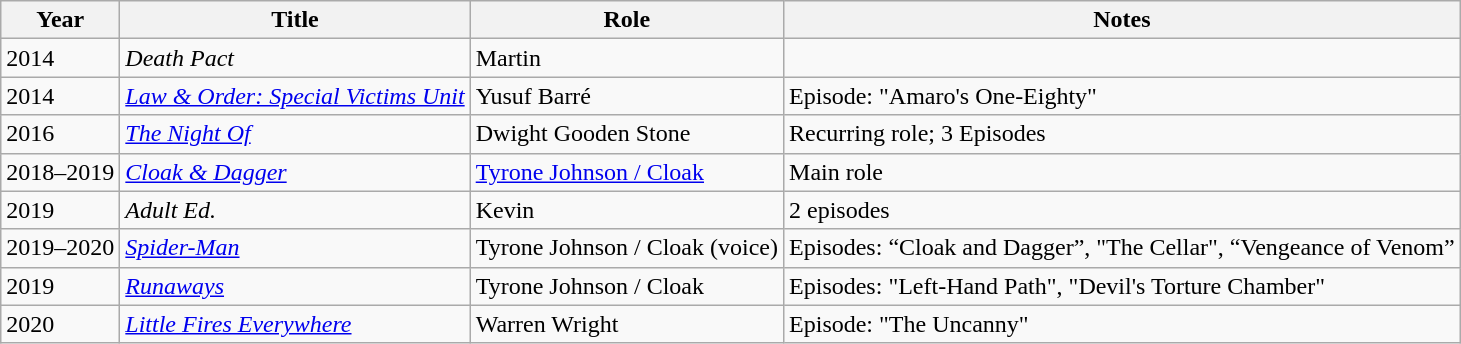<table class="wikitable sortable">
<tr>
<th>Year</th>
<th>Title</th>
<th>Role</th>
<th>Notes</th>
</tr>
<tr>
<td>2014</td>
<td><em>Death Pact</em></td>
<td>Martin</td>
<td></td>
</tr>
<tr>
<td>2014</td>
<td><em><a href='#'>Law & Order: Special Victims Unit</a></em></td>
<td>Yusuf Barré</td>
<td>Episode: "Amaro's One-Eighty"</td>
</tr>
<tr>
<td>2016</td>
<td><em><a href='#'>The Night Of</a></em></td>
<td>Dwight Gooden Stone</td>
<td>Recurring role; 3 Episodes</td>
</tr>
<tr>
<td>2018–2019</td>
<td><em><a href='#'>Cloak & Dagger</a></em></td>
<td><a href='#'>Tyrone Johnson / Cloak</a></td>
<td>Main role</td>
</tr>
<tr>
<td>2019</td>
<td><em>Adult Ed.</em></td>
<td>Kevin</td>
<td>2 episodes</td>
</tr>
<tr>
<td>2019–2020</td>
<td><em><a href='#'>Spider-Man</a></em></td>
<td>Tyrone Johnson / Cloak (voice)</td>
<td>Episodes: “Cloak and Dagger”, "The Cellar", “Vengeance of Venom”</td>
</tr>
<tr>
<td>2019</td>
<td><em><a href='#'>Runaways</a></em></td>
<td>Tyrone Johnson / Cloak</td>
<td>Episodes: "Left-Hand Path", "Devil's Torture Chamber"</td>
</tr>
<tr>
<td>2020</td>
<td><em><a href='#'>Little Fires Everywhere</a></em></td>
<td>Warren Wright</td>
<td>Episode: "The Uncanny"</td>
</tr>
</table>
